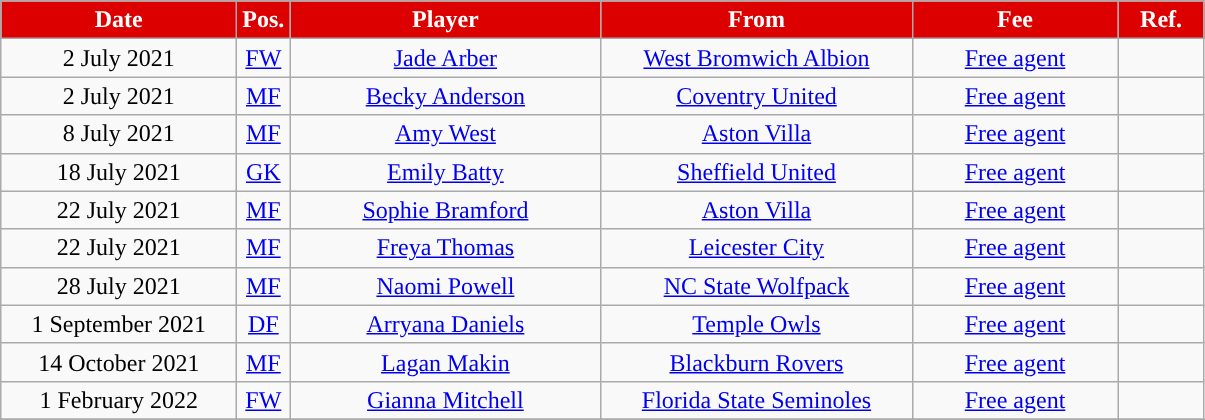<table class="wikitable" style="text-align:center;">
<tr>
<th style="background:#DD0000; color:#FFFFFF; width:150px;">Date</th>
<th style="background:#DD0000; color:#FFFFFF; width:20px;">Pos.</th>
<th style="background:#DD0000; color:#FFFFFF; width:200px;">Player</th>
<th style="background:#DD0000; color:#FFFFFF; width:200px;">From</th>
<th style="background:#DD0000; color:#FFFFFF; width:130px;">Fee</th>
<th style="background:#DD0000; color:#FFFFFF; width:50px;">Ref.</th>
</tr>
<tr>
<td>2 July 2021</td>
<td><a href='#'>FW</a></td>
<td><a href='#'>Jade Arber</a></td>
<td><a href='#'>West Bromwich Albion</a></td>
<td><a href='#'>Free agent</a></td>
<td></td>
</tr>
<tr>
<td>2 July 2021</td>
<td><a href='#'>MF</a></td>
<td><a href='#'>Becky Anderson</a></td>
<td><a href='#'>Coventry United</a></td>
<td><a href='#'>Free agent</a></td>
<td></td>
</tr>
<tr>
<td>8 July 2021</td>
<td><a href='#'>MF</a></td>
<td><a href='#'>Amy West</a></td>
<td><a href='#'>Aston Villa</a></td>
<td><a href='#'>Free agent</a></td>
<td></td>
</tr>
<tr>
<td>18 July 2021</td>
<td><a href='#'>GK</a></td>
<td><a href='#'>Emily Batty</a></td>
<td><a href='#'>Sheffield United</a></td>
<td><a href='#'>Free agent</a></td>
<td></td>
</tr>
<tr>
<td>22 July 2021</td>
<td><a href='#'>MF</a></td>
<td><a href='#'>Sophie Bramford</a></td>
<td><a href='#'>Aston Villa</a></td>
<td><a href='#'>Free agent</a></td>
<td></td>
</tr>
<tr>
<td>22 July 2021</td>
<td><a href='#'>MF</a></td>
<td><a href='#'>Freya Thomas</a></td>
<td><a href='#'>Leicester City</a></td>
<td><a href='#'>Free agent</a></td>
<td></td>
</tr>
<tr>
<td>28 July 2021</td>
<td><a href='#'>MF</a></td>
<td><a href='#'>Naomi Powell</a></td>
<td><a href='#'>NC State Wolfpack</a></td>
<td><a href='#'>Free agent</a></td>
<td></td>
</tr>
<tr>
<td>1 September 2021</td>
<td><a href='#'>DF</a></td>
<td><a href='#'>Arryana Daniels</a></td>
<td><a href='#'>Temple Owls</a></td>
<td><a href='#'>Free agent</a></td>
<td></td>
</tr>
<tr>
<td>14 October 2021</td>
<td><a href='#'>MF</a></td>
<td><a href='#'>Lagan Makin</a></td>
<td><a href='#'>Blackburn Rovers</a></td>
<td><a href='#'>Free agent</a></td>
<td></td>
</tr>
<tr>
<td>1 February 2022</td>
<td><a href='#'>FW</a></td>
<td><a href='#'>Gianna Mitchell</a></td>
<td><a href='#'>Florida State Seminoles</a></td>
<td><a href='#'>Free agent</a></td>
<td></td>
</tr>
<tr>
</tr>
</table>
